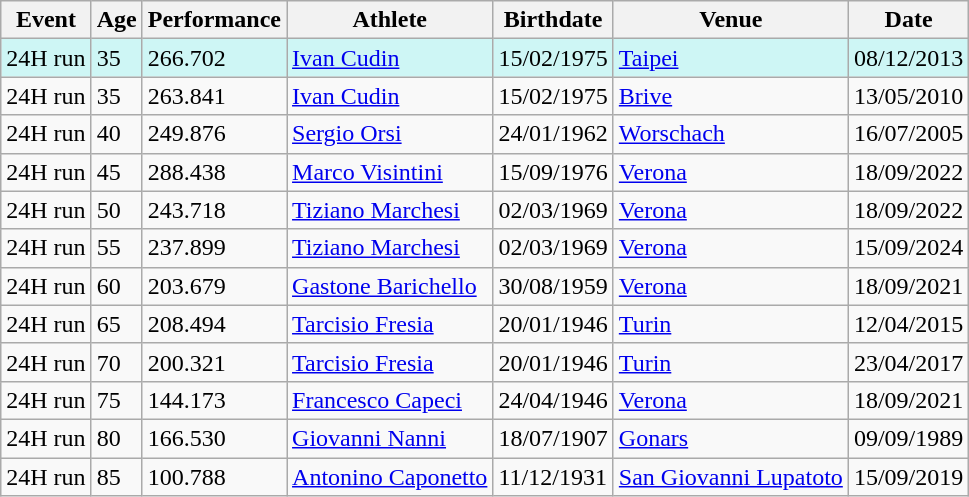<table class="wikitable" width= style="font-size:90%; text-align:center">
<tr>
<th>Event</th>
<th>Age</th>
<th>Performance</th>
<th>Athlete</th>
<th>Birthdate</th>
<th>Venue</th>
<th>Date</th>
</tr>
<tr style="background:#cef6f5;">
<td>24H run</td>
<td>35</td>
<td>266.702</td>
<td align=left><a href='#'>Ivan Cudin</a></td>
<td>15/02/1975</td>
<td align=left><a href='#'>Taipei</a></td>
<td>08/12/2013</td>
</tr>
<tr>
<td>24H run</td>
<td>35</td>
<td>263.841</td>
<td align=left><a href='#'>Ivan Cudin</a></td>
<td>15/02/1975</td>
<td align=left><a href='#'>Brive</a></td>
<td>13/05/2010</td>
</tr>
<tr>
<td>24H run</td>
<td>40</td>
<td>249.876</td>
<td align=left><a href='#'>Sergio Orsi</a></td>
<td>24/01/1962</td>
<td align=left><a href='#'>Worschach</a></td>
<td>16/07/2005</td>
</tr>
<tr>
<td>24H run</td>
<td>45</td>
<td>288.438</td>
<td align=left><a href='#'>Marco Visintini</a></td>
<td>15/09/1976</td>
<td align=left><a href='#'>Verona</a></td>
<td>18/09/2022</td>
</tr>
<tr>
<td>24H run</td>
<td>50</td>
<td>243.718</td>
<td align=left><a href='#'>Tiziano Marchesi</a></td>
<td>02/03/1969</td>
<td align=left><a href='#'>Verona</a></td>
<td>18/09/2022</td>
</tr>
<tr>
<td>24H run</td>
<td>55</td>
<td>237.899</td>
<td align=left><a href='#'>Tiziano Marchesi</a></td>
<td>02/03/1969</td>
<td align=left><a href='#'>Verona</a></td>
<td>15/09/2024</td>
</tr>
<tr>
<td>24H run</td>
<td>60</td>
<td>203.679</td>
<td align=left><a href='#'>Gastone Barichello</a></td>
<td>30/08/1959</td>
<td align=left><a href='#'>Verona</a></td>
<td>18/09/2021</td>
</tr>
<tr>
<td>24H run</td>
<td>65</td>
<td>208.494</td>
<td align=left><a href='#'>Tarcisio Fresia</a></td>
<td>20/01/1946</td>
<td align=left><a href='#'>Turin</a></td>
<td>12/04/2015</td>
</tr>
<tr>
<td>24H run</td>
<td>70</td>
<td>200.321</td>
<td align=left><a href='#'>Tarcisio Fresia</a></td>
<td>20/01/1946</td>
<td align=left><a href='#'>Turin</a></td>
<td>23/04/2017</td>
</tr>
<tr>
<td>24H run</td>
<td>75</td>
<td>144.173</td>
<td align=left><a href='#'>Francesco Capeci</a></td>
<td>24/04/1946</td>
<td align=left><a href='#'>Verona</a></td>
<td>18/09/2021</td>
</tr>
<tr>
<td>24H run</td>
<td>80</td>
<td>166.530</td>
<td align=left><a href='#'>Giovanni Nanni</a></td>
<td>18/07/1907</td>
<td align=left><a href='#'>Gonars</a></td>
<td>09/09/1989</td>
</tr>
<tr>
<td>24H run</td>
<td>85</td>
<td>100.788</td>
<td align=left><a href='#'>Antonino Caponetto</a></td>
<td>11/12/1931</td>
<td align=left><a href='#'>San Giovanni Lupatoto</a></td>
<td>15/09/2019</td>
</tr>
</table>
